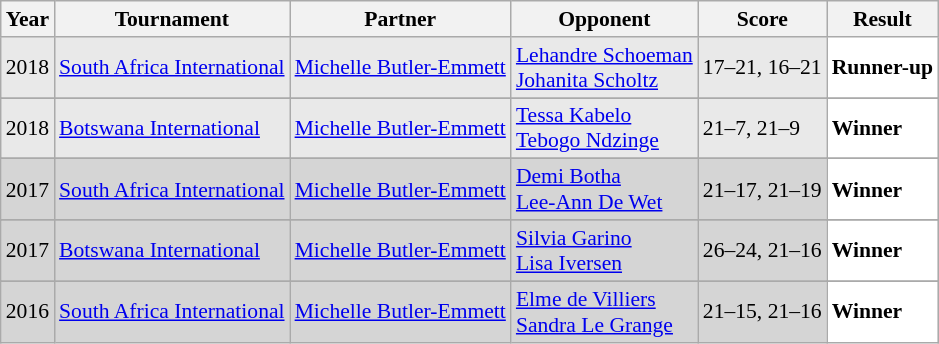<table class="sortable wikitable" style="font-size: 90%;">
<tr>
<th>Year</th>
<th>Tournament</th>
<th>Partner</th>
<th>Opponent</th>
<th>Score</th>
<th>Result</th>
</tr>
<tr style="background:#E9E9E9">
<td align="center">2018</td>
<td align="left"><a href='#'>South Africa International</a></td>
<td align="left"> <a href='#'>Michelle Butler-Emmett</a></td>
<td align="left"> <a href='#'>Lehandre Schoeman</a> <br>  <a href='#'>Johanita Scholtz</a></td>
<td align="left">17–21, 16–21</td>
<td style="text-align:left; background:white"> <strong>Runner-up</strong></td>
</tr>
<tr>
</tr>
<tr style="background:#E9E9E9">
<td align="center">2018</td>
<td align="left"><a href='#'>Botswana International</a></td>
<td align="left"> <a href='#'>Michelle Butler-Emmett</a></td>
<td align="left"> <a href='#'>Tessa Kabelo</a> <br>  <a href='#'>Tebogo Ndzinge</a></td>
<td align="left">21–7, 21–9</td>
<td style="text-align:left; background:white"> <strong>Winner</strong></td>
</tr>
<tr>
</tr>
<tr style="background:#D5D5D5">
<td align="center">2017</td>
<td align="left"><a href='#'>South Africa International</a></td>
<td align="left"> <a href='#'>Michelle Butler-Emmett</a></td>
<td align="left"> <a href='#'>Demi Botha</a> <br>  <a href='#'>Lee-Ann De Wet</a></td>
<td align="left">21–17, 21–19</td>
<td style="text-align:left; background:white"> <strong>Winner</strong></td>
</tr>
<tr>
</tr>
<tr style="background:#D5D5D5">
<td align="center">2017</td>
<td align="left"><a href='#'>Botswana International</a></td>
<td align="left"> <a href='#'>Michelle Butler-Emmett</a></td>
<td align="left"> <a href='#'>Silvia Garino</a> <br>  <a href='#'>Lisa Iversen</a></td>
<td align="left">26–24, 21–16</td>
<td style="text-align:left; background:white"> <strong>Winner</strong></td>
</tr>
<tr>
</tr>
<tr style="background:#D5D5D5">
<td align="center">2016</td>
<td align="left"><a href='#'>South Africa International</a></td>
<td align="left"> <a href='#'>Michelle Butler-Emmett</a></td>
<td align="left"> <a href='#'>Elme de Villiers</a> <br>  <a href='#'>Sandra Le Grange</a></td>
<td align="left">21–15, 21–16</td>
<td style="text-align:left; background:white"> <strong>Winner</strong></td>
</tr>
</table>
